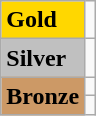<table class="wikitable">
<tr>
<td bgcolor="gold"><strong>Gold</strong></td>
<td></td>
</tr>
<tr>
<td bgcolor="silver"><strong>Silver</strong></td>
<td></td>
</tr>
<tr>
<td rowspan="2" bgcolor="#cc9966"><strong>Bronze</strong></td>
<td></td>
</tr>
<tr>
<td></td>
</tr>
</table>
